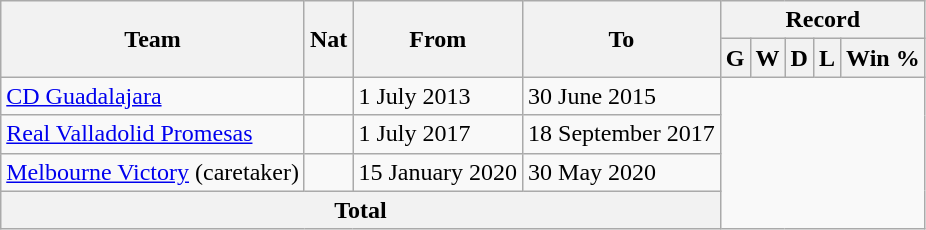<table class="wikitable" style="text-align: center">
<tr>
<th rowspan="2">Team</th>
<th rowspan="2">Nat</th>
<th rowspan="2">From</th>
<th rowspan="2">To</th>
<th colspan="5">Record</th>
</tr>
<tr>
<th>G</th>
<th>W</th>
<th>D</th>
<th>L</th>
<th>Win %</th>
</tr>
<tr>
<td align=left><a href='#'>CD Guadalajara</a></td>
<td></td>
<td align=left>1 July 2013</td>
<td align=left>30 June 2015<br></td>
</tr>
<tr>
<td align=left><a href='#'>Real Valladolid Promesas</a></td>
<td></td>
<td align=left>1 July 2017</td>
<td align=left>18 September 2017<br></td>
</tr>
<tr>
<td align=left><a href='#'>Melbourne Victory</a> (caretaker)</td>
<td></td>
<td align=left>15 January 2020</td>
<td align=left>30 May 2020<br></td>
</tr>
<tr>
<th colspan="4">Total<br></th>
</tr>
</table>
